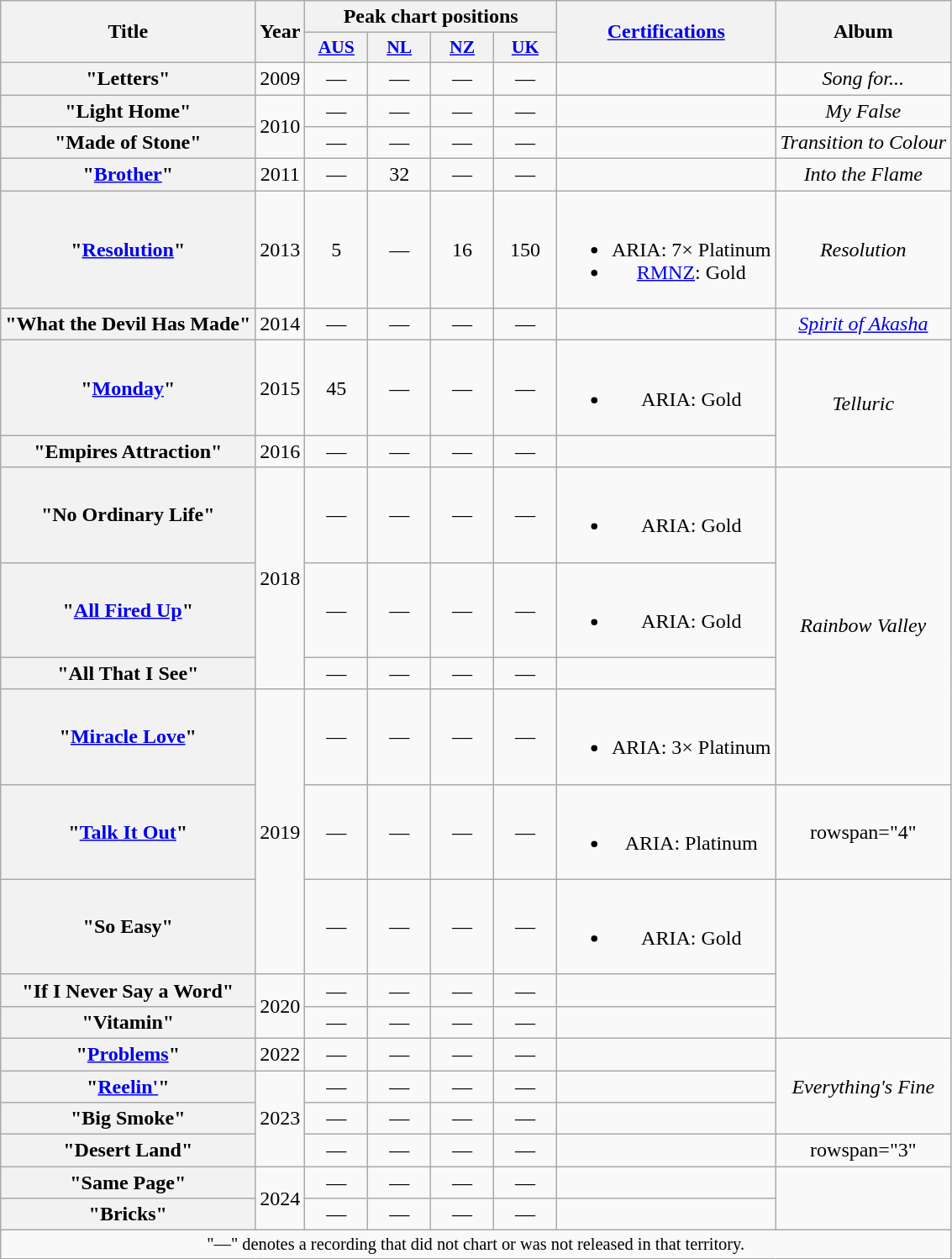<table class="wikitable plainrowheaders" style="text-align:center;">
<tr>
<th scope="col" rowspan="2">Title</th>
<th scope="col" rowspan="2">Year</th>
<th scope="col" colspan="4">Peak chart positions</th>
<th scope="col" rowspan="2"><a href='#'>Certifications</a></th>
<th scope="col" rowspan="2">Album</th>
</tr>
<tr>
<th scope="col" style="width:3em;font-size:90%;"n><a href='#'>AUS</a><br></th>
<th scope="col" style="width:3em;font-size:90%;"><a href='#'>NL</a><br></th>
<th scope="col" style="width:3em;font-size:90%;"><a href='#'>NZ</a><br></th>
<th scope="col" style="width:3em;font-size:90%;"><a href='#'>UK</a><br></th>
</tr>
<tr>
<th scope="row">"Letters"</th>
<td>2009</td>
<td>—</td>
<td>—</td>
<td>—</td>
<td>—</td>
<td></td>
<td><em>Song for...</em></td>
</tr>
<tr>
<th scope="row">"Light Home"</th>
<td rowspan="2">2010</td>
<td>—</td>
<td>—</td>
<td>—</td>
<td>—</td>
<td></td>
<td><em>My False</em></td>
</tr>
<tr>
<th scope="row">"Made of Stone"</th>
<td>—</td>
<td>—</td>
<td>—</td>
<td>—</td>
<td></td>
<td><em>Transition to Colour</em></td>
</tr>
<tr>
<th scope="row">"<a href='#'>Brother</a>"</th>
<td>2011</td>
<td>—</td>
<td>32</td>
<td>—</td>
<td>—</td>
<td></td>
<td><em>Into the Flame</em></td>
</tr>
<tr>
<th scope="row">"<a href='#'>Resolution</a>"</th>
<td>2013</td>
<td>5</td>
<td>—</td>
<td>16</td>
<td>150</td>
<td><br><ul><li>ARIA: 7× Platinum</li><li><a href='#'>RMNZ</a>: Gold</li></ul></td>
<td><em>Resolution</em></td>
</tr>
<tr>
<th scope="row">"What the Devil Has Made"</th>
<td>2014</td>
<td>—</td>
<td>—</td>
<td>—</td>
<td>—</td>
<td></td>
<td><em><a href='#'>Spirit of Akasha</a></em></td>
</tr>
<tr>
<th scope="row">"<a href='#'>Monday</a>"</th>
<td>2015</td>
<td>45</td>
<td>—</td>
<td>—</td>
<td>—</td>
<td><br><ul><li>ARIA: Gold</li></ul></td>
<td rowspan="2"><em>Telluric</em></td>
</tr>
<tr>
<th scope="row">"Empires Attraction"</th>
<td>2016</td>
<td>—</td>
<td>—</td>
<td>—</td>
<td>—</td>
<td></td>
</tr>
<tr>
<th scope="row">"No Ordinary Life"</th>
<td rowspan="3">2018</td>
<td>—</td>
<td>—</td>
<td>—</td>
<td>—</td>
<td><br><ul><li>ARIA: Gold</li></ul></td>
<td rowspan="4"><em>Rainbow Valley</em></td>
</tr>
<tr>
<th scope="row">"<a href='#'>All Fired Up</a>"</th>
<td>—</td>
<td>—</td>
<td>—</td>
<td>—</td>
<td><br><ul><li>ARIA: Gold</li></ul></td>
</tr>
<tr>
<th scope="row">"All That I See"</th>
<td>—</td>
<td>—</td>
<td>—</td>
<td>—</td>
<td></td>
</tr>
<tr>
<th scope="row">"<a href='#'>Miracle Love</a>"</th>
<td rowspan="3">2019</td>
<td>—</td>
<td>—</td>
<td>—</td>
<td>—</td>
<td><br><ul><li>ARIA: 3× Platinum</li></ul></td>
</tr>
<tr>
<th scope="row">"<a href='#'>Talk It Out</a>"<br></th>
<td>—</td>
<td>—</td>
<td>—</td>
<td>—</td>
<td><br><ul><li>ARIA: Platinum</li></ul></td>
<td>rowspan="4" </td>
</tr>
<tr>
<th scope="row">"So Easy"<br></th>
<td>—</td>
<td>—</td>
<td>—</td>
<td>—</td>
<td><br><ul><li>ARIA: Gold</li></ul></td>
</tr>
<tr>
<th scope="row">"If I Never Say a Word"</th>
<td rowspan="2">2020</td>
<td>—</td>
<td>—</td>
<td>—</td>
<td>—</td>
<td></td>
</tr>
<tr>
<th scope="row">"Vitamin"</th>
<td>—</td>
<td>—</td>
<td>—</td>
<td>—</td>
<td></td>
</tr>
<tr>
<th scope="row">"<a href='#'>Problems</a>"</th>
<td>2022</td>
<td>—</td>
<td>—</td>
<td>—</td>
<td>—</td>
<td></td>
<td rowspan="3"><em>Everything's Fine</em></td>
</tr>
<tr>
<th scope="row">"<a href='#'>Reelin'</a>"</th>
<td rowspan="3">2023</td>
<td>—</td>
<td>—</td>
<td>—</td>
<td>—</td>
<td></td>
</tr>
<tr>
<th scope="row">"Big Smoke"</th>
<td>—</td>
<td>—</td>
<td>—</td>
<td>—</td>
<td></td>
</tr>
<tr>
<th scope="row">"Desert Land"</th>
<td>—</td>
<td>—</td>
<td>—</td>
<td>—</td>
<td></td>
<td>rowspan="3" </td>
</tr>
<tr>
<th scope="row">"Same Page"<br></th>
<td rowspan="2">2024</td>
<td>—</td>
<td>—</td>
<td>—</td>
<td>—</td>
<td></td>
</tr>
<tr>
<th scope="row">"Bricks"<br></th>
<td>—</td>
<td>—</td>
<td>—</td>
<td>—</td>
<td></td>
</tr>
<tr>
<td colspan="8" style="font-size:85%">"—" denotes a recording that did not chart or was not released in that territory.</td>
</tr>
</table>
